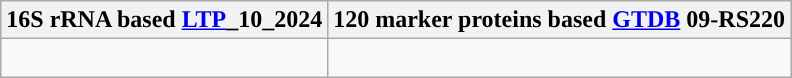<table class="wikitable">
<tr>
<th colspan=1>16S rRNA based <a href='#'>LTP</a>_10_2024</th>
<th colspan=1>120 marker proteins based <a href='#'>GTDB</a> 09-RS220</th>
</tr>
<tr>
<td style="vertical-align:top"><br></td>
<td><br></td>
</tr>
</table>
